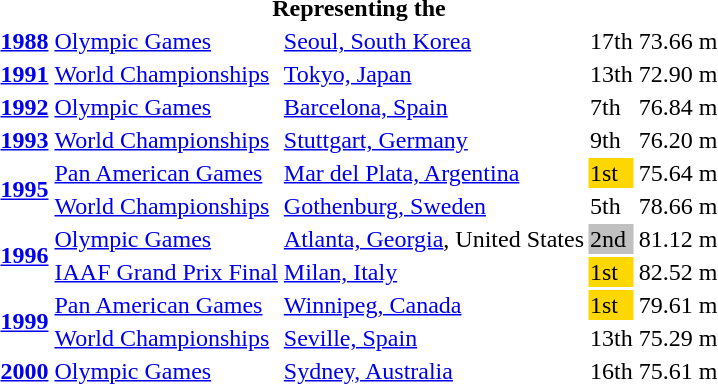<table>
<tr>
<th colspan="5">Representing the </th>
</tr>
<tr>
<td><strong><a href='#'>1988</a></strong></td>
<td><a href='#'>Olympic Games</a></td>
<td><a href='#'>Seoul, South Korea</a></td>
<td>17th</td>
<td>73.66 m</td>
</tr>
<tr>
<td><strong><a href='#'>1991</a></strong></td>
<td><a href='#'>World Championships</a></td>
<td><a href='#'>Tokyo, Japan</a></td>
<td>13th</td>
<td>72.90 m</td>
</tr>
<tr>
<td><strong><a href='#'>1992</a></strong></td>
<td><a href='#'>Olympic Games</a></td>
<td><a href='#'>Barcelona, Spain</a></td>
<td>7th</td>
<td>76.84 m</td>
</tr>
<tr>
<td><strong><a href='#'>1993</a></strong></td>
<td><a href='#'>World Championships</a></td>
<td><a href='#'>Stuttgart, Germany</a></td>
<td>9th</td>
<td>76.20 m</td>
</tr>
<tr>
<td rowspan=2><strong><a href='#'>1995</a></strong></td>
<td><a href='#'>Pan American Games</a></td>
<td><a href='#'>Mar del Plata, Argentina</a></td>
<td style="background:gold;">1st</td>
<td>75.64 m</td>
</tr>
<tr>
<td><a href='#'>World Championships</a></td>
<td><a href='#'>Gothenburg, Sweden</a></td>
<td>5th</td>
<td>78.66 m</td>
</tr>
<tr>
<td rowspan=2><strong><a href='#'>1996</a></strong></td>
<td><a href='#'>Olympic Games</a></td>
<td><a href='#'>Atlanta, Georgia</a>, United States</td>
<td style="background:silver;">2nd</td>
<td>81.12 m</td>
</tr>
<tr>
<td><a href='#'>IAAF Grand Prix Final</a></td>
<td><a href='#'>Milan, Italy</a></td>
<td style="background:gold;">1st</td>
<td>82.52 m</td>
</tr>
<tr>
<td rowspan=2><strong><a href='#'>1999</a></strong></td>
<td><a href='#'>Pan American Games</a></td>
<td><a href='#'>Winnipeg, Canada</a></td>
<td style="background:gold;">1st</td>
<td>79.61 m</td>
</tr>
<tr>
<td><a href='#'>World Championships</a></td>
<td><a href='#'>Seville, Spain</a></td>
<td>13th</td>
<td>75.29 m</td>
</tr>
<tr>
<td><strong><a href='#'>2000</a></strong></td>
<td><a href='#'>Olympic Games</a></td>
<td><a href='#'>Sydney, Australia</a></td>
<td>16th</td>
<td>75.61 m</td>
</tr>
</table>
